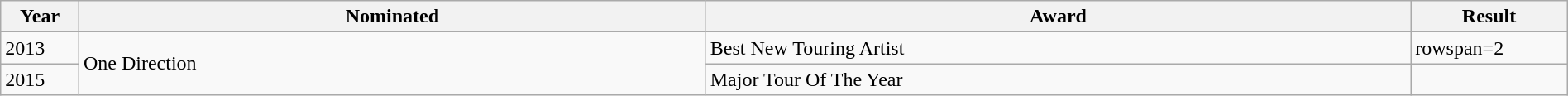<table class="wikitable" style="width:100%;">
<tr>
<th width=5%>Year</th>
<th style="width:40%;">Nominated</th>
<th style="width:45%;">Award</th>
<th style="width:10%;">Result</th>
</tr>
<tr>
<td>2013</td>
<td rowspan="2">One Direction</td>
<td>Best New Touring Artist</td>
<td>rowspan=2 </td>
</tr>
<tr>
<td>2015</td>
<td>Major Tour Of The Year</td>
</tr>
</table>
